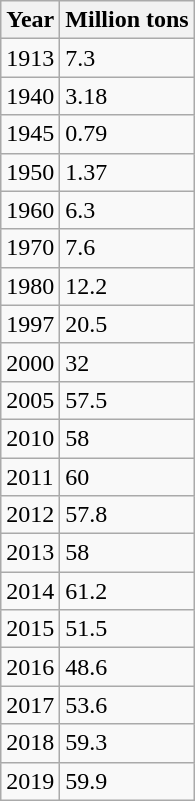<table class="wikitable sortable">
<tr>
<th>Year</th>
<th>Million tons</th>
</tr>
<tr>
<td>1913</td>
<td>7.3</td>
</tr>
<tr>
<td>1940</td>
<td>3.18</td>
</tr>
<tr>
<td>1945</td>
<td>0.79</td>
</tr>
<tr>
<td>1950</td>
<td>1.37</td>
</tr>
<tr>
<td>1960</td>
<td>6.3</td>
</tr>
<tr>
<td>1970</td>
<td>7.6</td>
</tr>
<tr>
<td>1980</td>
<td>12.2</td>
</tr>
<tr>
<td>1997</td>
<td>20.5</td>
</tr>
<tr>
<td>2000</td>
<td>32</td>
</tr>
<tr>
<td>2005</td>
<td>57.5</td>
</tr>
<tr>
<td>2010</td>
<td>58</td>
</tr>
<tr>
<td>2011</td>
<td>60</td>
</tr>
<tr>
<td>2012</td>
<td>57.8</td>
</tr>
<tr>
<td>2013</td>
<td>58</td>
</tr>
<tr>
<td>2014</td>
<td>61.2</td>
</tr>
<tr>
<td>2015</td>
<td>51.5</td>
</tr>
<tr>
<td>2016</td>
<td>48.6</td>
</tr>
<tr>
<td>2017</td>
<td>53.6</td>
</tr>
<tr>
<td>2018</td>
<td>59.3</td>
</tr>
<tr>
<td>2019</td>
<td>59.9</td>
</tr>
</table>
